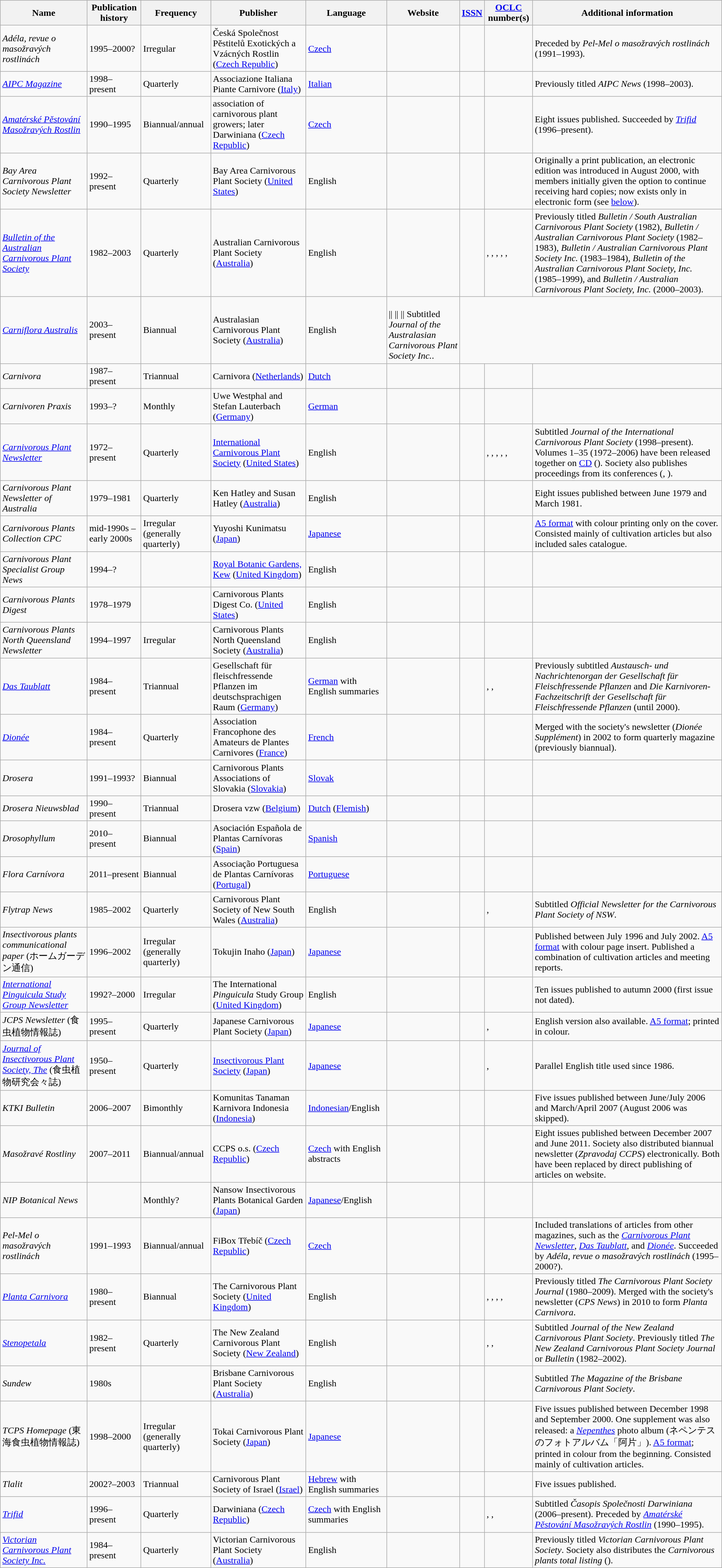<table class="sortable wikitable">
<tr>
<th>Name</th>
<th>Publication history</th>
<th>Frequency</th>
<th>Publisher</th>
<th>Language</th>
<th>Website</th>
<th><a href='#'>ISSN</a></th>
<th><a href='#'>OCLC</a> number(s)</th>
<th>Additional information</th>
</tr>
<tr>
<td><em>Adéla, revue o masožravých rostlinách</em></td>
<td>1995–2000?</td>
<td>Irregular</td>
<td>Česká Společnost Pěstitelů Exotických a Vzácných Rostlin (<a href='#'>Czech Republic</a>)</td>
<td><a href='#'>Czech</a></td>
<td></td>
<td></td>
<td></td>
<td>Preceded by <em>Pel-Mel o masožravých rostlinách</em> (1991–1993).</td>
</tr>
<tr>
<td><em><a href='#'>AIPC Magazine</a></em></td>
<td>1998–present</td>
<td>Quarterly</td>
<td>Associazione Italiana Piante Carnivore (<a href='#'>Italy</a>)</td>
<td><a href='#'>Italian</a></td>
<td></td>
<td></td>
<td></td>
<td>Previously titled <em>AIPC News</em> (1998–2003).</td>
</tr>
<tr>
<td><em><a href='#'>Amatérské Pěstování Masožravých Rostlin</a></em></td>
<td>1990–1995</td>
<td>Biannual/annual</td>
<td>association of carnivorous plant growers; later Darwiniana (<a href='#'>Czech Republic</a>)</td>
<td><a href='#'>Czech</a></td>
<td></td>
<td></td>
<td></td>
<td>Eight issues published. Succeeded by <em><a href='#'>Trifid</a></em> (1996–present).</td>
</tr>
<tr>
<td><em>Bay Area Carnivorous Plant Society Newsletter</em></td>
<td>1992–present</td>
<td>Quarterly</td>
<td>Bay Area Carnivorous Plant Society (<a href='#'>United States</a>)</td>
<td>English</td>
<td></td>
<td></td>
<td></td>
<td>Originally a print publication, an electronic edition was introduced in August 2000, with members initially given the option to continue receiving hard copies; now exists only in electronic form (see <a href='#'>below</a>).</td>
</tr>
<tr>
<td><em><a href='#'>Bulletin of the Australian Carnivorous Plant Society</a></em></td>
<td>1982–2003</td>
<td>Quarterly</td>
<td>Australian Carnivorous Plant Society (<a href='#'>Australia</a>)</td>
<td>English</td>
<td></td>
<td></td>
<td>, , , , , </td>
<td>Previously titled <em>Bulletin / South Australian Carnivorous Plant Society</em> (1982), <em>Bulletin / Australian Carnivorous Plant Society</em> (1982–1983), <em>Bulletin / Australian Carnivorous Plant Society Inc.</em> (1983–1984), <em>Bulletin of the Australian Carnivorous Plant Society, Inc.</em> (1985–1999), and <em>Bulletin / Australian Carnivorous Plant Society, Inc.</em> (2000–2003).</td>
</tr>
<tr>
<td><em><a href='#'>Carniflora Australis</a></em></td>
<td>2003–present</td>
<td>Biannual</td>
<td>Australasian Carnivorous Plant Society (<a href='#'>Australia</a>)</td>
<td>English</td>
<td><br> ||  ||  || Subtitled <em>Journal of the Australasian Carnivorous Plant Society Inc.</em>.</td>
</tr>
<tr>
<td><em>Carnivora</em></td>
<td>1987–present</td>
<td>Triannual</td>
<td>Carnivora (<a href='#'>Netherlands</a>)</td>
<td><a href='#'>Dutch</a></td>
<td></td>
<td></td>
<td></td>
<td></td>
</tr>
<tr>
<td><em>Carnivoren Praxis</em></td>
<td>1993–?</td>
<td>Monthly</td>
<td>Uwe Westphal and Stefan Lauterbach (<a href='#'>Germany</a>)</td>
<td><a href='#'>German</a></td>
<td></td>
<td></td>
<td></td>
<td></td>
</tr>
<tr>
<td><em><a href='#'>Carnivorous Plant Newsletter</a></em></td>
<td>1972–present</td>
<td>Quarterly</td>
<td><a href='#'>International Carnivorous Plant Society</a> (<a href='#'>United States</a>)</td>
<td>English</td>
<td></td>
<td></td>
<td>, , , , , </td>
<td>Subtitled <em>Journal of the International Carnivorous Plant Society</em> (1998–present). Volumes 1–35 (1972–2006) have been released together on <a href='#'>CD</a> (). Society also publishes proceedings from its conferences (, ).</td>
</tr>
<tr>
<td><em>Carnivorous Plant Newsletter of Australia</em></td>
<td>1979–1981</td>
<td>Quarterly</td>
<td>Ken Hatley and Susan Hatley (<a href='#'>Australia</a>)</td>
<td>English</td>
<td></td>
<td></td>
<td></td>
<td>Eight issues published between June 1979 and March 1981.</td>
</tr>
<tr>
<td><em>Carnivorous Plants Collection CPC</em></td>
<td>mid-1990s – early 2000s</td>
<td>Irregular (generally quarterly)</td>
<td>Yuyoshi Kunimatsu (<a href='#'>Japan</a>)</td>
<td><a href='#'>Japanese</a></td>
<td></td>
<td></td>
<td></td>
<td><a href='#'>A5 format</a> with colour printing only on the cover. Consisted mainly of cultivation articles but also included sales catalogue.</td>
</tr>
<tr>
<td><em>Carnivorous Plant Specialist Group News</em></td>
<td>1994–?</td>
<td></td>
<td><a href='#'>Royal Botanic Gardens, Kew</a> (<a href='#'>United Kingdom</a>)</td>
<td>English</td>
<td></td>
<td></td>
<td></td>
<td></td>
</tr>
<tr>
<td><em>Carnivorous Plants Digest</em></td>
<td>1978–1979</td>
<td></td>
<td>Carnivorous Plants Digest Co. (<a href='#'>United States</a>)</td>
<td>English</td>
<td></td>
<td></td>
<td></td>
<td></td>
</tr>
<tr>
<td><em>Carnivorous Plants North Queensland Newsletter</em></td>
<td>1994–1997</td>
<td>Irregular</td>
<td>Carnivorous Plants North Queensland Society (<a href='#'>Australia</a>)</td>
<td>English</td>
<td></td>
<td></td>
<td></td>
<td></td>
</tr>
<tr>
<td><em><a href='#'>Das Taublatt</a></em></td>
<td>1984–present</td>
<td>Triannual</td>
<td>Gesellschaft für fleischfressende Pflanzen im deutschsprachigen Raum (<a href='#'>Germany</a>)</td>
<td><a href='#'>German</a> with English summaries</td>
<td></td>
<td></td>
<td>, , </td>
<td>Previously subtitled <em>Austausch- und Nachrichtenorgan der Gesellschaft für Fleischfressende Pflanzen</em> and <em>Die Karnivoren-Fachzeitschrift der Gesellschaft für Fleischfressende Pflanzen</em> (until 2000).</td>
</tr>
<tr>
<td><em><a href='#'>Dionée</a></em></td>
<td>1984–present</td>
<td>Quarterly</td>
<td>Association Francophone des Amateurs de Plantes Carnivores  (<a href='#'>France</a>)</td>
<td><a href='#'>French</a></td>
<td></td>
<td></td>
<td></td>
<td>Merged with the society's newsletter (<em>Dionée Supplément</em>) in 2002 to form quarterly magazine (previously biannual).</td>
</tr>
<tr>
<td><em>Drosera</em></td>
<td>1991–1993?</td>
<td>Biannual</td>
<td>Carnivorous Plants Associations of Slovakia (<a href='#'>Slovakia</a>)</td>
<td><a href='#'>Slovak</a></td>
<td></td>
<td></td>
<td></td>
<td></td>
</tr>
<tr>
<td><em>Drosera Nieuwsblad</em></td>
<td>1990–present</td>
<td>Triannual</td>
<td>Drosera vzw (<a href='#'>Belgium</a>)</td>
<td><a href='#'>Dutch</a> (<a href='#'>Flemish</a>)</td>
<td></td>
<td></td>
<td></td>
<td></td>
</tr>
<tr>
<td><em>Drosophyllum</em></td>
<td>2010–present</td>
<td>Biannual</td>
<td>Asociación Española de Plantas Carnívoras (<a href='#'>Spain</a>)</td>
<td><a href='#'>Spanish</a></td>
<td></td>
<td></td>
<td></td>
<td></td>
</tr>
<tr>
<td><em>Flora Carnívora</em></td>
<td>2011–present</td>
<td>Biannual</td>
<td>Associação Portuguesa de Plantas Carnívoras (<a href='#'>Portugal</a>)</td>
<td><a href='#'>Portuguese</a></td>
<td></td>
<td></td>
<td></td>
<td></td>
</tr>
<tr>
<td><em>Flytrap News</em></td>
<td>1985–2002</td>
<td>Quarterly</td>
<td>Carnivorous Plant Society of New South Wales (<a href='#'>Australia</a>)</td>
<td>English</td>
<td></td>
<td></td>
<td>, </td>
<td>Subtitled <em>Official Newsletter for the Carnivorous Plant Society of NSW</em>.</td>
</tr>
<tr>
<td><em>Insectivorous plants communicational paper</em> (ホームガーデン通信)</td>
<td>1996–2002</td>
<td>Irregular (generally quarterly)</td>
<td>Tokujin Inaho (<a href='#'>Japan</a>)</td>
<td><a href='#'>Japanese</a></td>
<td></td>
<td></td>
<td></td>
<td>Published between July 1996 and July 2002. <a href='#'>A5 format</a> with colour page insert. Published a combination of cultivation articles and meeting reports.</td>
</tr>
<tr>
<td><em><a href='#'>International Pinguicula Study Group Newsletter</a></em></td>
<td>1992?–2000</td>
<td>Irregular</td>
<td>The International <em>Pinguicula</em> Study Group (<a href='#'>United Kingdom</a>)</td>
<td>English</td>
<td></td>
<td></td>
<td></td>
<td>Ten issues published to autumn 2000 (first issue not dated).</td>
</tr>
<tr>
<td><em>JCPS Newsletter</em> (食虫植物情報誌)</td>
<td>1995–present</td>
<td>Quarterly</td>
<td>Japanese Carnivorous Plant Society (<a href='#'>Japan</a>)</td>
<td><a href='#'>Japanese</a></td>
<td></td>
<td></td>
<td>, </td>
<td>English version also available. <a href='#'>A5 format</a>; printed in colour.</td>
</tr>
<tr>
<td><em><a href='#'>Journal of Insectivorous Plant Society, The</a></em> (食虫植物研究会々誌)</td>
<td>1950–present</td>
<td>Quarterly</td>
<td><a href='#'>Insectivorous Plant Society</a> (<a href='#'>Japan</a>)</td>
<td><a href='#'>Japanese</a></td>
<td></td>
<td></td>
<td>, </td>
<td>Parallel English title used since 1986.</td>
</tr>
<tr>
<td><em>KTKI Bulletin</em></td>
<td>2006–2007</td>
<td>Bimonthly</td>
<td>Komunitas Tanaman Karnivora Indonesia (<a href='#'>Indonesia</a>)</td>
<td><a href='#'>Indonesian</a>/English</td>
<td></td>
<td></td>
<td></td>
<td>Five issues published between June/July 2006 and March/April 2007 (August 2006 was skipped).</td>
</tr>
<tr>
<td><em>Masožravé Rostliny</em></td>
<td>2007–2011</td>
<td>Biannual/annual</td>
<td>CCPS o.s. (<a href='#'>Czech Republic</a>)</td>
<td><a href='#'>Czech</a> with English abstracts</td>
<td></td>
<td></td>
<td></td>
<td>Eight issues published between December 2007 and June 2011.  Society also distributed biannual newsletter (<em>Zpravodaj CCPS</em>) electronically. Both have been replaced by direct publishing of articles on website.</td>
</tr>
<tr>
<td><em>NIP Botanical News</em></td>
<td></td>
<td>Monthly?</td>
<td>Nansow Insectivorous Plants Botanical Garden (<a href='#'>Japan</a>)</td>
<td><a href='#'>Japanese</a>/English</td>
<td></td>
<td></td>
<td></td>
<td></td>
</tr>
<tr>
<td><em>Pel-Mel o masožravých rostlinách</em></td>
<td>1991–1993</td>
<td>Biannual/annual</td>
<td>FiBox Třebíč (<a href='#'>Czech Republic</a>)</td>
<td><a href='#'>Czech</a></td>
<td></td>
<td></td>
<td></td>
<td>Included translations of articles from other magazines, such as the <em><a href='#'>Carnivorous Plant Newsletter</a></em>, <em><a href='#'>Das Taublatt</a></em>, and <em><a href='#'>Dionée</a></em>. Succeeded by <em>Adéla, revue o masožravých rostlinách</em> (1995–2000?).</td>
</tr>
<tr>
<td><em><a href='#'>Planta Carnivora</a></em></td>
<td>1980–present</td>
<td>Biannual</td>
<td>The Carnivorous Plant Society (<a href='#'>United Kingdom</a>)</td>
<td>English</td>
<td></td>
<td></td>
<td>, , , , </td>
<td>Previously titled <em>The Carnivorous Plant Society Journal</em> (1980–2009). Merged with the society's newsletter (<em>CPS News</em>) in 2010 to form <em>Planta Carnivora</em>.</td>
</tr>
<tr>
<td><em><a href='#'>Stenopetala</a></em></td>
<td>1982–present</td>
<td>Quarterly</td>
<td>The New Zealand Carnivorous Plant Society (<a href='#'>New Zealand</a>)</td>
<td>English</td>
<td></td>
<td></td>
<td>, , </td>
<td>Subtitled <em>Journal of the New Zealand Carnivorous Plant Society</em>. Previously titled <em>The New Zealand Carnivorous Plant Society Journal</em> or <em>Bulletin</em> (1982–2002).</td>
</tr>
<tr>
<td><em>Sundew</em></td>
<td>1980s</td>
<td></td>
<td>Brisbane Carnivorous Plant Society (<a href='#'>Australia</a>)</td>
<td>English</td>
<td></td>
<td></td>
<td></td>
<td>Subtitled <em>The Magazine of the Brisbane Carnivorous Plant Society</em>.</td>
</tr>
<tr>
<td><em>TCPS Homepage</em> (東海食虫植物情報誌)</td>
<td>1998–2000</td>
<td>Irregular (generally quarterly)</td>
<td>Tokai Carnivorous Plant Society (<a href='#'>Japan</a>)</td>
<td><a href='#'>Japanese</a></td>
<td></td>
<td></td>
<td></td>
<td>Five issues published between December 1998 and September 2000. One supplement was also released: a <em><a href='#'>Nepenthes</a></em> photo album (ネペンテスのフォトアルバム「阿片」). <a href='#'>A5 format</a>; printed in colour from the beginning. Consisted mainly of cultivation articles.</td>
</tr>
<tr>
<td><em>Tlalit</em></td>
<td>2002?–2003</td>
<td>Triannual</td>
<td>Carnivorous Plant Society of Israel (<a href='#'>Israel</a>)</td>
<td><a href='#'>Hebrew</a> with English summaries</td>
<td></td>
<td></td>
<td></td>
<td>Five issues published.</td>
</tr>
<tr>
<td><em><a href='#'>Trifid</a></em></td>
<td>1996–present</td>
<td>Quarterly</td>
<td>Darwiniana (<a href='#'>Czech Republic</a>)</td>
<td><a href='#'>Czech</a> with English summaries</td>
<td></td>
<td></td>
<td>, , </td>
<td>Subtitled <em>Časopis Společnosti Darwiniana</em> (2006–present). Preceded by <em><a href='#'>Amatérské Pěstování Masožravých Rostlin</a></em> (1990–1995).</td>
</tr>
<tr>
<td><em><a href='#'>Victorian Carnivorous Plant Society Inc.</a></em></td>
<td>1984–present</td>
<td>Quarterly</td>
<td>Victorian Carnivorous Plant Society (<a href='#'>Australia</a>)</td>
<td>English</td>
<td></td>
<td></td>
<td></td>
<td>Previously titled <em>Victorian Carnivorous Plant Society</em>. Society also distributes the <em>Carnivorous plants total listing</em> ().</td>
</tr>
</table>
